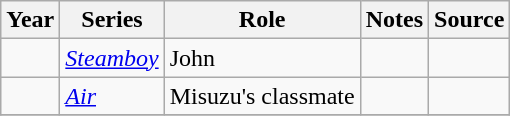<table class="wikitable sortable plainrowheaders">
<tr>
<th>Year</th>
<th>Series</th>
<th>Role</th>
<th class="unsortable">Notes</th>
<th class="unsortable">Source</th>
</tr>
<tr>
<td></td>
<td><em><a href='#'>Steamboy</a></em></td>
<td>John</td>
<td></td>
<td></td>
</tr>
<tr>
<td></td>
<td><em><a href='#'>Air</a></em></td>
<td>Misuzu's classmate</td>
<td></td>
<td></td>
</tr>
<tr>
</tr>
</table>
